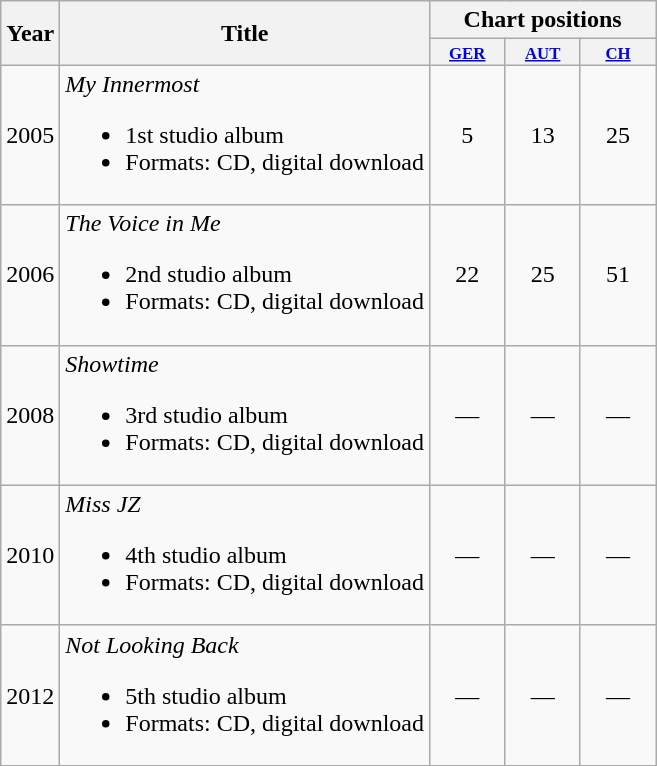<table class="wikitable">
<tr>
<th rowspan="2">Year</th>
<th rowspan="2">Title</th>
<th colspan="3">Chart positions</th>
</tr>
<tr>
<th style="width:4em;font-size:70%"><a href='#'>GER</a></th>
<th style="width:4em;font-size:70%"><a href='#'>AUT</a></th>
<th style="width:4em;font-size:70%"><a href='#'>CH</a></th>
</tr>
<tr>
<td>2005</td>
<td><em>My Innermost</em><br><ul><li>1st studio album</li><li>Formats: CD, digital download</li></ul></td>
<td align="center">5</td>
<td align="center">13</td>
<td align="center">25</td>
</tr>
<tr>
<td>2006</td>
<td><em>The Voice in Me</em><br><ul><li>2nd studio album</li><li>Formats: CD, digital download</li></ul></td>
<td align="center">22</td>
<td align="center">25</td>
<td align="center">51</td>
</tr>
<tr>
<td>2008</td>
<td><em>Showtime</em><br><ul><li>3rd studio album</li><li>Formats: CD, digital download</li></ul></td>
<td align="center">—</td>
<td align="center">—</td>
<td align="center">—</td>
</tr>
<tr>
<td>2010</td>
<td><em>Miss JZ</em><br><ul><li>4th studio album</li><li>Formats: CD, digital download</li></ul></td>
<td align="center">—</td>
<td align="center">—</td>
<td align="center">—</td>
</tr>
<tr>
<td>2012</td>
<td><em>Not Looking Back</em><br><ul><li>5th studio album</li><li>Formats: CD, digital download</li></ul></td>
<td align="center">—</td>
<td align="center">—</td>
<td align="center">—</td>
</tr>
</table>
